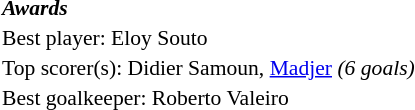<table width=100% cellspacing=1 style="font-size: 90%;">
<tr>
<td><strong><em>Awards</em></strong></td>
</tr>
<tr>
<td>Best player:  Eloy Souto</td>
</tr>
<tr>
<td colspan=4>Top scorer(s):  Didier Samoun,  <a href='#'>Madjer</a> <em>(6 goals)</em></td>
</tr>
<tr>
<td>Best goalkeeper:  Roberto Valeiro</td>
</tr>
</table>
